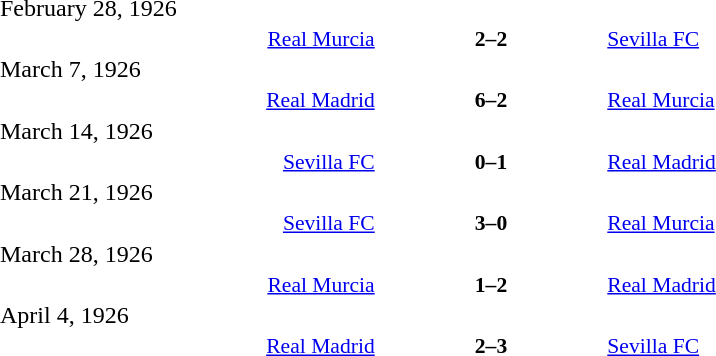<table width=100% cellspacing=1>
<tr>
<th width=20%></th>
<th width=12%></th>
<th width=20%></th>
<th></th>
</tr>
<tr>
<td>February 28, 1926</td>
</tr>
<tr style=font-size:90%>
<td align=right><a href='#'>Real Murcia</a></td>
<td align=center><strong>2–2</strong></td>
<td align=left><a href='#'>Sevilla FC</a></td>
</tr>
<tr>
<td>March 7, 1926</td>
</tr>
<tr style=font-size:90%>
<td align=right><a href='#'>Real Madrid</a></td>
<td align=center><strong>6–2</strong></td>
<td align=left><a href='#'>Real Murcia</a></td>
</tr>
<tr>
<td>March 14, 1926</td>
</tr>
<tr style=font-size:90%>
<td align=right><a href='#'>Sevilla FC</a></td>
<td align=center><strong>0–1</strong></td>
<td align=left><a href='#'>Real Madrid</a></td>
</tr>
<tr>
<td>March 21, 1926</td>
</tr>
<tr style=font-size:90%>
<td align=right><a href='#'>Sevilla FC</a></td>
<td align=center><strong>3–0</strong></td>
<td align=left><a href='#'>Real Murcia</a></td>
</tr>
<tr>
<td>March 28, 1926</td>
</tr>
<tr style=font-size:90%>
<td align=right><a href='#'>Real Murcia</a></td>
<td align=center><strong>1–2</strong></td>
<td align=left><a href='#'>Real Madrid</a></td>
</tr>
<tr>
<td>April 4, 1926</td>
</tr>
<tr style=font-size:90%>
<td align=right><a href='#'>Real Madrid</a></td>
<td align=center><strong>2–3</strong></td>
<td align=left><a href='#'>Sevilla FC</a></td>
</tr>
<tr>
</tr>
</table>
